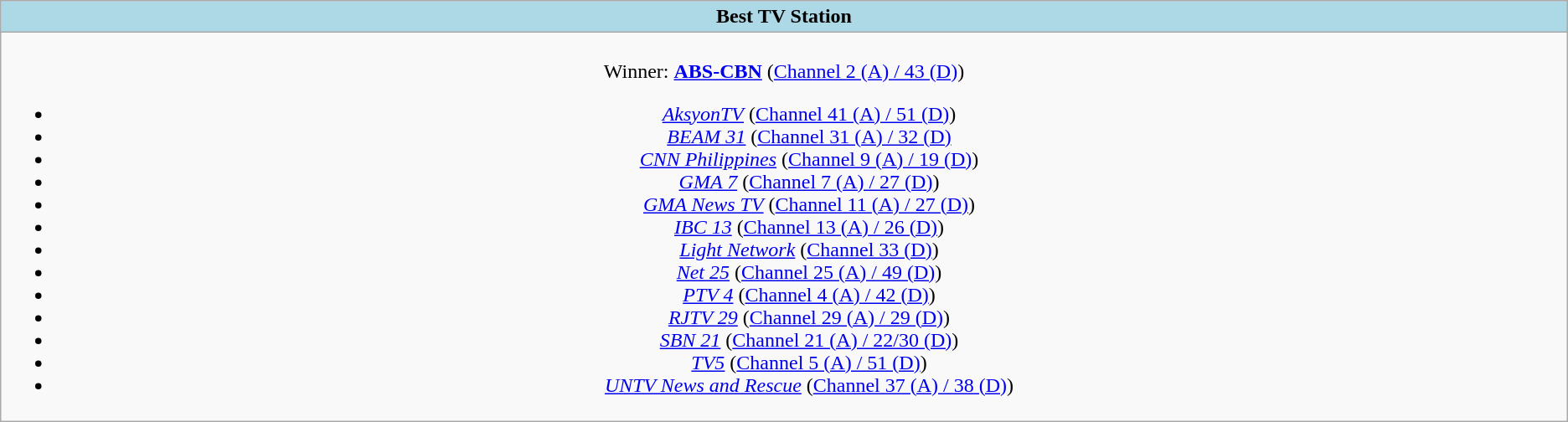<table class="wikitable"  style="text-align:center;">
<tr>
<th style="background:#ADD8E6; width:20%">Best TV Station</th>
</tr>
<tr>
<td valign="top"><br>Winner: <strong><a href='#'>ABS-CBN</a></strong> (<a href='#'>Channel 2 (A) / 43 (D)</a>)<ul><li><em><a href='#'>AksyonTV</a></em> (<a href='#'>Channel 41 (A) / 51 (D)</a>)</li><li><em><a href='#'>BEAM 31</a></em> (<a href='#'>Channel 31 (A) / 32 (D)</a></li><li><em><a href='#'>CNN Philippines</a></em> (<a href='#'>Channel 9 (A) / 19 (D)</a>)</li><li><em><a href='#'>GMA 7</a></em> (<a href='#'>Channel 7 (A) / 27 (D)</a>)</li><li><em><a href='#'>GMA News TV</a></em> (<a href='#'>Channel 11 (A) / 27 (D)</a>)</li><li><em><a href='#'>IBC 13</a></em> (<a href='#'>Channel 13 (A) / 26 (D)</a>)</li><li><em><a href='#'>Light Network</a></em> (<a href='#'>Channel 33 (D)</a>)</li><li><em><a href='#'>Net 25</a></em> (<a href='#'>Channel 25 (A) / 49 (D)</a>)</li><li><em><a href='#'>PTV 4</a></em> (<a href='#'>Channel 4 (A) / 42 (D)</a>)</li><li><em><a href='#'>RJTV 29</a></em> (<a href='#'>Channel 29 (A) / 29 (D)</a>)</li><li><em><a href='#'>SBN 21</a></em> (<a href='#'>Channel 21 (A) / 22/30 (D)</a>)</li><li><em><a href='#'>TV5</a></em> (<a href='#'>Channel 5 (A) / 51 (D)</a>)</li><li><em><a href='#'>UNTV News and Rescue</a></em> (<a href='#'>Channel 37 (A) / 38 (D)</a>)</li></ul></td>
</tr>
</table>
